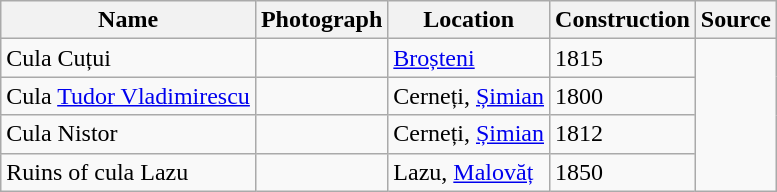<table class="wikitable sortable">
<tr>
<th>Name</th>
<th>Photograph</th>
<th>Location</th>
<th>Construction</th>
<th>Source</th>
</tr>
<tr>
<td>Cula Cuțui</td>
<td></td>
<td><a href='#'>Broșteni</a></td>
<td>1815</td>
<td rowspan="4"></td>
</tr>
<tr>
<td>Cula <a href='#'>Tudor Vladimirescu</a></td>
<td></td>
<td>Cerneți, <a href='#'>Șimian</a></td>
<td>1800</td>
</tr>
<tr>
<td>Cula Nistor</td>
<td></td>
<td>Cerneți, <a href='#'>Șimian</a></td>
<td>1812</td>
</tr>
<tr>
<td>Ruins of cula Lazu</td>
<td></td>
<td>Lazu, <a href='#'>Malovăț</a></td>
<td>1850</td>
</tr>
</table>
